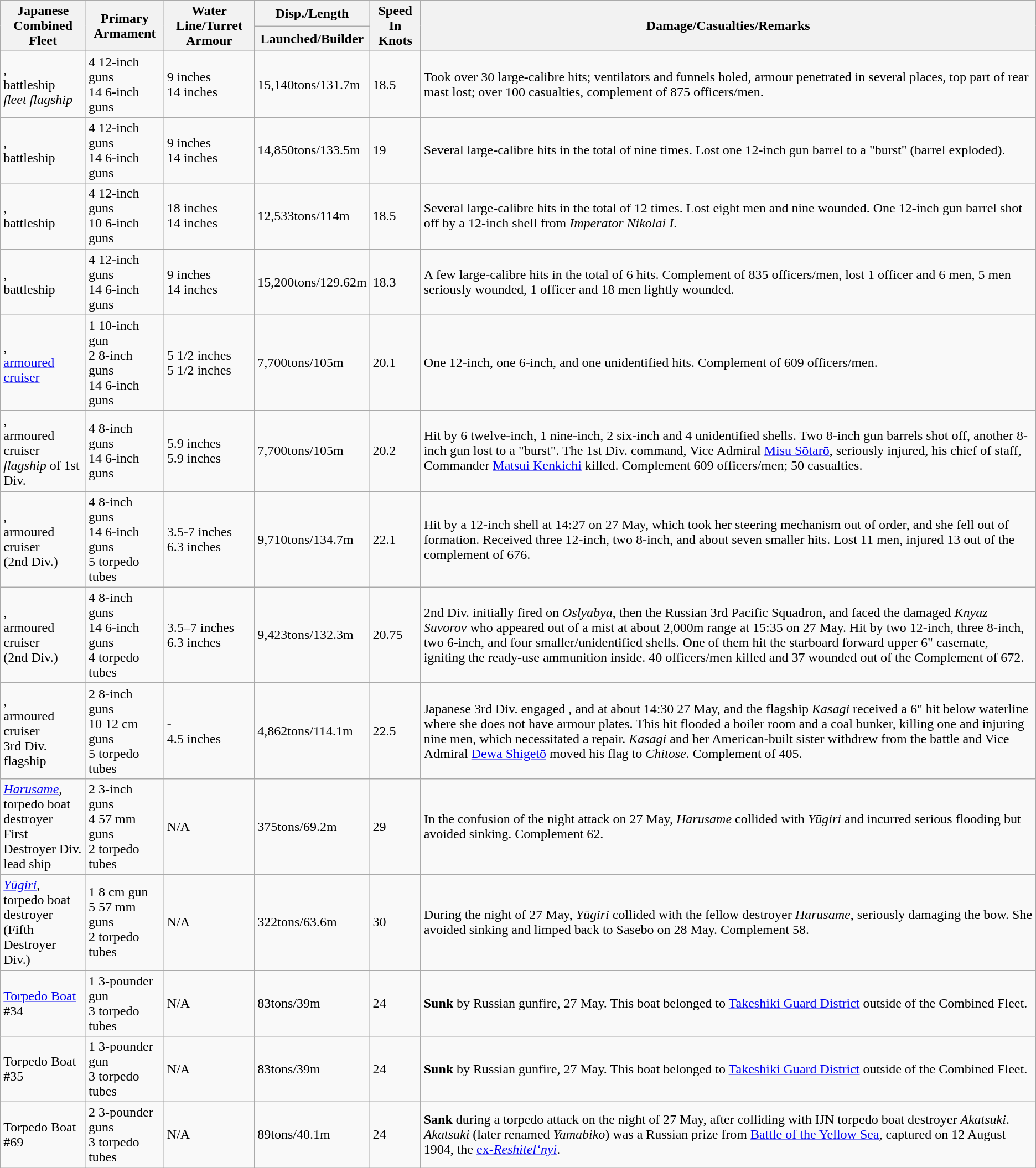<table class="wikitable">
<tr>
<th rowspan=2>Japanese Combined Fleet</th>
<th rowspan=2>Primary Armament</th>
<th rowspan=2>Water Line/Turret Armour</th>
<th>Disp./Length</th>
<th rowspan=2>Speed In Knots</th>
<th rowspan=2>Damage/Casualties/Remarks</th>
</tr>
<tr>
<th>Launched/Builder</th>
</tr>
<tr>
<td>,<br>battleship<br><em>fleet flagship</em></td>
<td>4 12-inch guns<br>14 6-inch guns</td>
<td>9 inches<br>14 inches</td>
<td>15,140tons/131.7m<br></td>
<td>18.5</td>
<td>Took over 30 large-calibre hits; ventilators and funnels holed, armour penetrated in several places, top part of rear mast lost; over 100 casualties, complement of 875 officers/men.</td>
</tr>
<tr>
<td>,<br>battleship</td>
<td>4 12-inch guns<br>14 6-inch guns</td>
<td>9 inches<br>14 inches</td>
<td>14,850tons/133.5m<br></td>
<td>19</td>
<td>Several large-calibre hits in the total of nine times. Lost one 12-inch gun barrel to a "burst" (barrel exploded).</td>
</tr>
<tr>
<td>,<br>battleship</td>
<td>4 12-inch guns<br>10 6-inch guns</td>
<td>18 inches<br>14 inches</td>
<td>12,533tons/114m<br></td>
<td>18.5</td>
<td>Several large-calibre hits in the total of 12 times. Lost eight men and nine wounded. One 12-inch gun barrel shot off by a 12-inch shell from <em>Imperator Nikolai I</em>.</td>
</tr>
<tr>
<td>,<br>battleship</td>
<td>4 12-inch guns<br>14 6-inch guns</td>
<td>9 inches<br>14 inches</td>
<td>15,200tons/129.62m<br></td>
<td>18.3</td>
<td>A few large-calibre hits in the total of 6 hits. Complement of 835 officers/men, lost 1 officer and 6 men, 5 men seriously wounded, 1 officer and 18 men lightly wounded.</td>
</tr>
<tr>
<td>,<br><a href='#'>armoured cruiser</a></td>
<td>1 10-inch gun<br>2 8-inch guns<br>14 6-inch guns</td>
<td>5 1/2 inches<br>5 1/2 inches</td>
<td>7,700tons/105m<br></td>
<td>20.1</td>
<td>One 12-inch, one 6-inch, and one unidentified hits. Complement of 609 officers/men.</td>
</tr>
<tr>
<td>,<br>armoured cruiser<br><em>flagship</em> of 1st Div.</td>
<td>4 8-inch guns<br>14 6-inch guns</td>
<td>5.9 inches<br>5.9 inches</td>
<td>7,700tons/105m<br></td>
<td>20.2</td>
<td>Hit by 6 twelve-inch, 1 nine-inch, 2 six-inch and 4 unidentified shells. Two 8-inch gun barrels shot off, another 8-inch gun lost to a "burst". The 1st Div. command, Vice Admiral <a href='#'>Misu Sōtarō</a>, seriously injured, his chief of staff, Commander <a href='#'>Matsui Kenkichi</a> killed.  Complement 609 officers/men; 50 casualties.</td>
</tr>
<tr>
<td>,<br>armoured cruiser<br>(2nd Div.)</td>
<td>4 8-inch guns<br>14 6-inch guns<br>5 torpedo tubes</td>
<td>3.5-7 inches<br>6.3 inches</td>
<td>9,710tons/134.7m<br></td>
<td>22.1</td>
<td>Hit by a 12-inch shell at 14:27 on 27 May, which took her steering mechanism out of order, and she fell out of formation.  Received three 12-inch, two 8-inch, and about seven smaller hits.  Lost 11 men, injured 13 out of the complement of 676.</td>
</tr>
<tr>
<td>,<br>armoured cruiser<br>(2nd Div.)</td>
<td>4 8-inch guns<br>14 6-inch guns<br>4 torpedo tubes</td>
<td>3.5–7 inches<br>6.3 inches</td>
<td>9,423tons/132.3m<br></td>
<td>20.75</td>
<td>2nd Div. initially fired on <em>Oslyabya</em>, then the Russian 3rd Pacific Squadron, and faced the damaged <em>Knyaz Suvorov</em> who appeared out of a mist at about 2,000m range at 15:35 on 27 May.   Hit by two 12-inch, three 8-inch, two 6-inch, and four smaller/unidentified shells. One of them hit the starboard forward upper 6" casemate, igniting the ready-use ammunition inside. 40 officers/men killed and 37 wounded out of the Complement of 672.</td>
</tr>
<tr>
<td>,<br>armoured cruiser<br>3rd Div. flagship</td>
<td>2 8-inch guns<br>10 12 cm guns<br>5 torpedo tubes</td>
<td>- <br>4.5 inches</td>
<td>4,862tons/114.1m<br></td>
<td>22.5</td>
<td>Japanese 3rd Div. engaged ,  and  at about 14:30 27 May, and the flagship <em>Kasagi</em> received a 6" hit below waterline where she does not have armour plates.  This hit flooded a boiler room and a coal bunker, killing one and injuring nine men, which necessitated a repair.  <em>Kasagi</em> and her American-built sister  withdrew from the battle and Vice Admiral <a href='#'>Dewa Shigetō</a> moved his flag to <em>Chitose</em>.  Complement of 405.</td>
</tr>
<tr>
<td><a href='#'><em>Harusame</em></a>,<br>torpedo boat destroyer<br>First Destroyer Div. lead ship</td>
<td>2 3-inch guns<br>4 57 mm guns<br>2 torpedo tubes</td>
<td>N/A</td>
<td>375tons/69.2m<br></td>
<td>29</td>
<td>In the confusion of the night attack on 27 May, <em>Harusame</em> collided with <em>Yūgiri</em> and incurred serious flooding but avoided sinking.  Complement 62.</td>
</tr>
<tr>
<td><a href='#'><em>Yūgiri</em></a>,<br>torpedo boat destroyer<br>(Fifth Destroyer Div.)</td>
<td>1 8 cm gun<br>5 57 mm guns<br>2 torpedo tubes</td>
<td>N/A</td>
<td>322tons/63.6m<br></td>
<td>30</td>
<td>During the night of 27 May, <em>Yūgiri</em> collided with the fellow destroyer <em>Harusame</em>, seriously damaging the bow.  She avoided sinking and limped back to Sasebo on 28 May.  Complement 58.</td>
</tr>
<tr>
<td><a href='#'>Torpedo Boat</a> #34</td>
<td>1 3-pounder gun<br>3 torpedo tubes</td>
<td>N/A</td>
<td>83tons/39m<br></td>
<td>24</td>
<td><strong>Sunk</strong> by Russian gunfire, 27 May. This boat belonged to <a href='#'>Takeshiki Guard District</a> outside of the Combined Fleet.</td>
</tr>
<tr>
<td>Torpedo Boat #35</td>
<td>1 3-pounder gun<br>3 torpedo tubes</td>
<td>N/A</td>
<td>83tons/39m<br></td>
<td>24</td>
<td><strong>Sunk</strong> by Russian gunfire, 27 May. This boat belonged to <a href='#'>Takeshiki Guard District</a> outside of the Combined Fleet.</td>
</tr>
<tr>
<td>Torpedo Boat #69</td>
<td>2 3-pounder guns<br>3 torpedo tubes</td>
<td>N/A</td>
<td>89tons/40.1m<br></td>
<td>24</td>
<td><strong>Sank</strong> during a torpedo attack on the night of 27 May, after colliding with IJN torpedo boat destroyer <em>Akatsuki</em>.  <em>Akatsuki</em> (later renamed <em>Yamabiko</em>) was a Russian prize from <a href='#'>Battle of the Yellow Sea</a>, captured on 12 August 1904, the <a href='#'>ex-<em>Reshitel‘nyi</em></a>.</td>
</tr>
</table>
